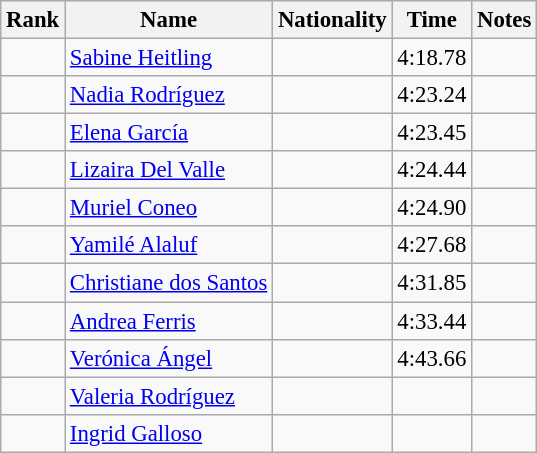<table class="wikitable sortable" style="text-align:center;font-size:95%">
<tr>
<th>Rank</th>
<th>Name</th>
<th>Nationality</th>
<th>Time</th>
<th>Notes</th>
</tr>
<tr>
<td></td>
<td align=left><a href='#'>Sabine Heitling</a></td>
<td align=left></td>
<td>4:18.78</td>
<td></td>
</tr>
<tr>
<td></td>
<td align=left><a href='#'>Nadia Rodríguez</a></td>
<td align=left></td>
<td>4:23.24</td>
<td></td>
</tr>
<tr>
<td></td>
<td align=left><a href='#'>Elena García</a></td>
<td align=left></td>
<td>4:23.45</td>
<td></td>
</tr>
<tr>
<td></td>
<td align=left><a href='#'>Lizaira Del Valle</a></td>
<td align=left></td>
<td>4:24.44</td>
<td></td>
</tr>
<tr>
<td></td>
<td align=left><a href='#'>Muriel Coneo</a></td>
<td align=left></td>
<td>4:24.90</td>
<td></td>
</tr>
<tr>
<td></td>
<td align=left><a href='#'>Yamilé Alaluf</a></td>
<td align=left></td>
<td>4:27.68</td>
<td></td>
</tr>
<tr>
<td></td>
<td align=left><a href='#'>Christiane dos Santos</a></td>
<td align=left></td>
<td>4:31.85</td>
<td></td>
</tr>
<tr>
<td></td>
<td align=left><a href='#'>Andrea Ferris</a></td>
<td align=left></td>
<td>4:33.44</td>
<td></td>
</tr>
<tr>
<td></td>
<td align=left><a href='#'>Verónica Ángel</a></td>
<td align=left></td>
<td>4:43.66</td>
<td></td>
</tr>
<tr>
<td></td>
<td align=left><a href='#'>Valeria Rodríguez</a></td>
<td align=left></td>
<td></td>
<td></td>
</tr>
<tr>
<td></td>
<td align=left><a href='#'>Ingrid Galloso</a></td>
<td align=left></td>
<td></td>
<td></td>
</tr>
</table>
